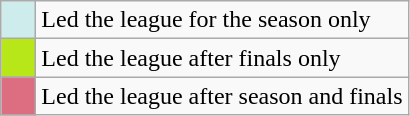<table class="wikitable">
<tr>
<td style="background:#CFECEC; width:1em"></td>
<td>Led the league for the season only</td>
</tr>
<tr>
<td style="background:#b7e718; width:1em"></td>
<td>Led the league after finals only</td>
</tr>
<tr>
<td style="background:#DD6E81; width:1em"></td>
<td>Led the league after season and finals</td>
</tr>
</table>
